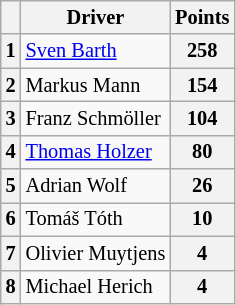<table class="wikitable" style="font-size:85%;">
<tr>
<th></th>
<th>Driver</th>
<th>Points</th>
</tr>
<tr>
<th>1</th>
<td> <a href='#'>Sven Barth</a></td>
<th>258</th>
</tr>
<tr>
<th>2</th>
<td> Markus Mann</td>
<th>154</th>
</tr>
<tr>
<th>3</th>
<td nowrap> Franz Schmöller</td>
<th>104</th>
</tr>
<tr>
<th>4</th>
<td> <a href='#'>Thomas Holzer</a></td>
<th>80</th>
</tr>
<tr>
<th>5</th>
<td> Adrian Wolf</td>
<th>26</th>
</tr>
<tr>
<th>6</th>
<td> Tomáš Tóth</td>
<th>10</th>
</tr>
<tr>
<th>7</th>
<td> Olivier Muytjens</td>
<th>4</th>
</tr>
<tr>
<th>8</th>
<td> Michael Herich</td>
<th>4</th>
</tr>
</table>
